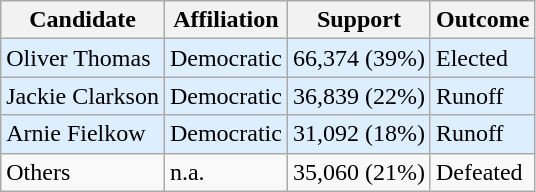<table class="wikitable">
<tr>
<th>Candidate</th>
<th>Affiliation</th>
<th>Support</th>
<th>Outcome</th>
</tr>
<tr>
<td bgcolor=#DDEEFF>Oliver Thomas</td>
<td bgcolor=#DDEEFF>Democratic</td>
<td bgcolor=#DDEEFF>66,374 (39%)</td>
<td bgcolor=#DDEEFF>Elected</td>
</tr>
<tr>
<td bgcolor=#DDEEFF>Jackie Clarkson</td>
<td bgcolor=#DDEEFF>Democratic</td>
<td bgcolor=#DDEEFF>36,839 (22%)</td>
<td bgcolor=#DDEEFF>Runoff</td>
</tr>
<tr>
<td bgcolor=#DDEEFF>Arnie Fielkow</td>
<td bgcolor=#DDEEFF>Democratic</td>
<td bgcolor=#DDEEFF>31,092 (18%)</td>
<td bgcolor=#DDEEFF>Runoff</td>
</tr>
<tr>
<td>Others</td>
<td>n.a.</td>
<td>35,060 (21%)</td>
<td>Defeated</td>
</tr>
</table>
